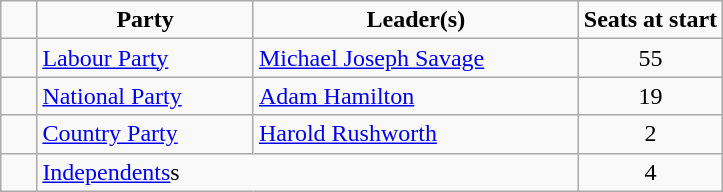<table class="wikitable">
<tr ------------------>
<td width=5%></td>
<td width=30% align=center><strong>Party</strong></td>
<td width=45% align=center><strong>Leader(s)</strong></td>
<td width=20% align=center><strong>Seats at start</strong></td>
</tr>
<tr ------------------>
<td></td>
<td><a href='#'>Labour Party</a></td>
<td><a href='#'>Michael Joseph Savage</a></td>
<td align=center>55</td>
</tr>
<tr ------------------>
<td></td>
<td><a href='#'>National Party</a></td>
<td><a href='#'>Adam Hamilton</a></td>
<td align=center>19</td>
</tr>
<tr ------------------>
<td></td>
<td><a href='#'>Country Party</a></td>
<td><a href='#'>Harold Rushworth</a></td>
<td align=center>2</td>
</tr>
<tr ------------------>
<td></td>
<td colspan=2><a href='#'>Independents</a>s</td>
<td align=center>4</td>
</tr>
</table>
